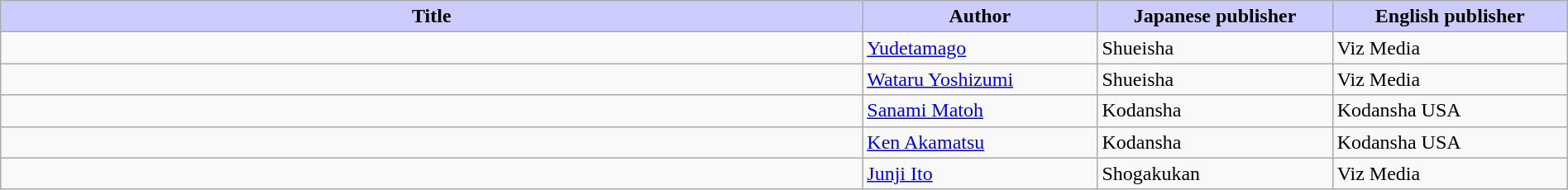<table class="wikitable" style="width: 100%;">
<tr>
<th style="background: #ccf;">Title</th>
<th style="background: #ccf; width: 15%;">Author</th>
<th style="background: #ccf; width: 15%;">Japanese publisher</th>
<th style="background: #ccf; width: 15%;">English publisher</th>
</tr>
<tr>
<td></td>
<td><a href='#'>Yudetamago</a></td>
<td>Shueisha</td>
<td>Viz Media</td>
</tr>
<tr>
<td></td>
<td><a href='#'>Wataru Yoshizumi</a></td>
<td>Shueisha</td>
<td>Viz Media</td>
</tr>
<tr>
<td></td>
<td><a href='#'>Sanami Matoh</a></td>
<td>Kodansha</td>
<td>Kodansha USA</td>
</tr>
<tr>
<td></td>
<td><a href='#'>Ken Akamatsu</a></td>
<td>Kodansha</td>
<td>Kodansha USA</td>
</tr>
<tr>
<td></td>
<td><a href='#'>Junji Ito</a></td>
<td>Shogakukan</td>
<td>Viz Media</td>
</tr>
</table>
